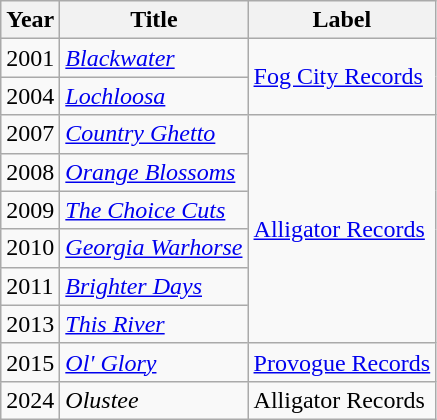<table class="wikitable">
<tr>
<th>Year</th>
<th>Title</th>
<th>Label</th>
</tr>
<tr>
<td>2001</td>
<td><em><a href='#'>Blackwater</a></em></td>
<td rowspan="2"><a href='#'>Fog City Records</a></td>
</tr>
<tr>
<td>2004</td>
<td><em><a href='#'>Lochloosa</a></em></td>
</tr>
<tr>
<td>2007</td>
<td><em><a href='#'>Country Ghetto</a></em></td>
<td rowspan="6"><a href='#'>Alligator Records</a></td>
</tr>
<tr>
<td>2008</td>
<td><em><a href='#'>Orange Blossoms</a></em></td>
</tr>
<tr>
<td>2009</td>
<td><em><a href='#'>The Choice Cuts</a></em></td>
</tr>
<tr>
<td>2010</td>
<td><em><a href='#'>Georgia Warhorse</a></em></td>
</tr>
<tr>
<td>2011</td>
<td><em><a href='#'>Brighter Days</a></em></td>
</tr>
<tr>
<td>2013</td>
<td><em><a href='#'>This River</a></em></td>
</tr>
<tr>
<td>2015</td>
<td><em><a href='#'>Ol' Glory</a></em></td>
<td><a href='#'>Provogue Records</a></td>
</tr>
<tr>
<td>2024</td>
<td><em>Olustee</em></td>
<td>Alligator Records</td>
</tr>
</table>
